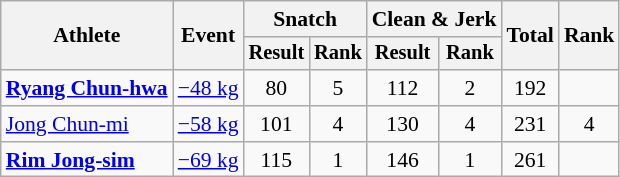<table class="wikitable" style="font-size:90%">
<tr>
<th rowspan="2">Athlete</th>
<th rowspan="2">Event</th>
<th colspan="2">Snatch</th>
<th colspan="2">Clean & Jerk</th>
<th rowspan="2">Total</th>
<th rowspan="2">Rank</th>
</tr>
<tr style="font-size:95%">
<th>Result</th>
<th>Rank</th>
<th>Result</th>
<th>Rank</th>
</tr>
<tr align=center>
<td align=left><strong><a href='#'>Ryang Chun-hwa</a></strong></td>
<td align=left><a href='#'>−48 kg</a></td>
<td>80</td>
<td>5</td>
<td>112</td>
<td>2</td>
<td>192</td>
<td></td>
</tr>
<tr align=center>
<td align=left><a href='#'>Jong Chun-mi</a></td>
<td align=left><a href='#'>−58 kg</a></td>
<td>101</td>
<td>4</td>
<td>130</td>
<td>4</td>
<td>231</td>
<td>4</td>
</tr>
<tr align=center>
<td align=left><strong><a href='#'>Rim Jong-sim</a></strong></td>
<td align=left><a href='#'>−69 kg</a></td>
<td>115</td>
<td>1</td>
<td>146</td>
<td>1</td>
<td>261</td>
<td></td>
</tr>
</table>
